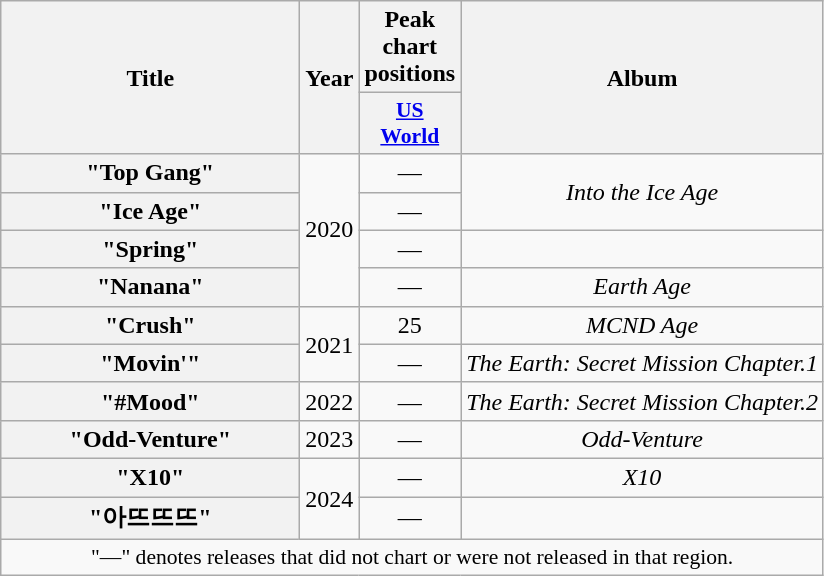<table class="wikitable plainrowheaders" style="text-align:center;" border="1">
<tr>
<th scope="col" rowspan="2" style="width:12em;">Title</th>
<th scope="col" rowspan="2">Year</th>
<th>Peak chart positions</th>
<th scope="col" rowspan="2">Album</th>
</tr>
<tr>
<th style="width:3em;font-size:90%;"><a href='#'>US<br>World</a><br></th>
</tr>
<tr>
<th scope=row>"Top Gang"</th>
<td rowspan="4">2020</td>
<td>—</td>
<td rowspan="2"><em>Into the Ice Age</em></td>
</tr>
<tr>
<th scope=row>"Ice Age"</th>
<td>—</td>
</tr>
<tr>
<th scope=row>"Spring" </th>
<td>—</td>
<td></td>
</tr>
<tr>
<th scope=row>"Nanana"</th>
<td>—</td>
<td><em>Earth Age</em></td>
</tr>
<tr>
<th scope=row>"Crush" </th>
<td rowspan="2">2021</td>
<td>25</td>
<td><em>MCND Age</em></td>
</tr>
<tr>
<th scope=row>"Movin'" </th>
<td>—</td>
<td><em>The Earth: Secret Mission Chapter.1</em></td>
</tr>
<tr>
<th scope=row>"#Mood"</th>
<td>2022</td>
<td>—</td>
<td><em>The Earth: Secret Mission Chapter.2</em></td>
</tr>
<tr>
<th scope="row">"Odd-Venture"</th>
<td>2023</td>
<td>—</td>
<td><em>Odd-Venture</em></td>
</tr>
<tr>
<th scope="row">"X10"</th>
<td rowspan="2">2024</td>
<td>—</td>
<td><em>X10</em></td>
</tr>
<tr>
<th scope="row">"아뜨뜨뜨"</th>
<td>—</td>
<td></td>
</tr>
<tr>
<td colspan="4" style="font-size:90%">"—" denotes releases that did not chart or were not released in that region.</td>
</tr>
</table>
